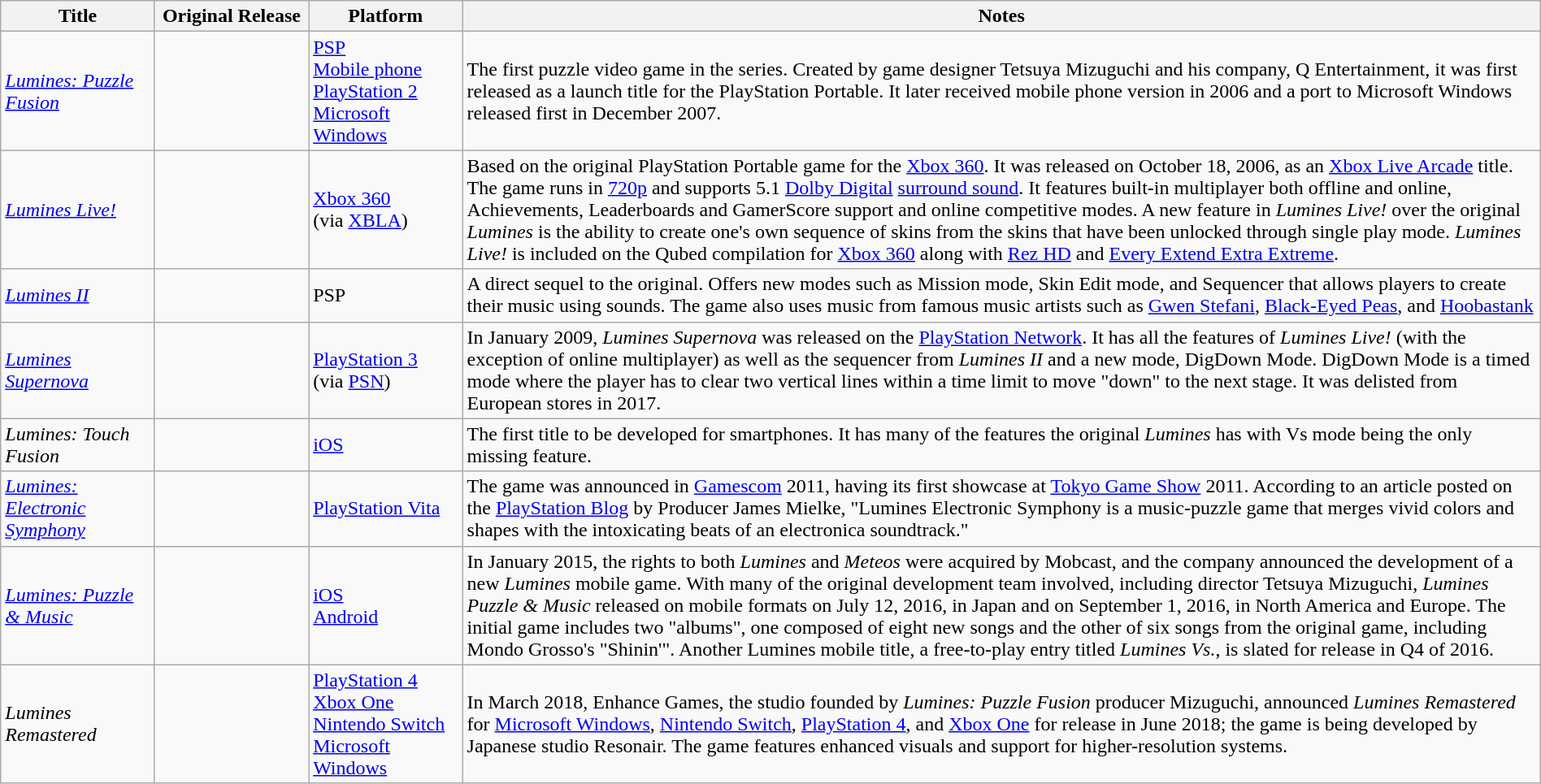<table style="width:100%;" class="wikitable">
<tr>
<th style="width:10%;">Title</th>
<th style="width:10%;">Original Release</th>
<th style="width:10%;">Platform</th>
<th>Notes</th>
</tr>
<tr>
<td><em><a href='#'>Lumines: Puzzle Fusion</a></em></td>
<td></td>
<td><a href='#'>PSP</a><br><a href='#'>Mobile phone</a><br><a href='#'>PlayStation 2</a><br><a href='#'>Microsoft Windows</a></td>
<td>The first puzzle video game in the series. Created by game designer Tetsuya Mizuguchi and his company, Q Entertainment, it was first released as a launch title for the PlayStation Portable. It later received mobile phone version in 2006 and a port to Microsoft Windows released first in December 2007.</td>
</tr>
<tr>
<td><em><a href='#'>Lumines Live!</a></em></td>
<td></td>
<td><a href='#'>Xbox 360</a><br>(via <a href='#'>XBLA</a>)</td>
<td>Based on the original PlayStation Portable game for the <a href='#'>Xbox 360</a>. It was released on October 18, 2006, as an <a href='#'>Xbox Live Arcade</a> title. The game runs in <a href='#'>720p</a> and supports 5.1 <a href='#'>Dolby Digital</a> <a href='#'>surround sound</a>. It features built-in multiplayer both offline and online, Achievements, Leaderboards and GamerScore support and online competitive modes. A new feature in <em>Lumines Live!</em> over the original <em>Lumines</em> is the ability to create one's own sequence of skins from the skins that have been unlocked through single play mode. <em>Lumines Live!</em> is included on the Qubed compilation for <a href='#'>Xbox 360</a> along with <a href='#'>Rez HD</a> and <a href='#'>Every Extend Extra Extreme</a>.</td>
</tr>
<tr>
<td><em><a href='#'>Lumines II</a></em></td>
<td></td>
<td>PSP</td>
<td>A direct sequel to the original. Offers new modes such as Mission mode, Skin Edit mode, and Sequencer that allows players to create their music using sounds. The game also uses music from famous music artists such as <a href='#'>Gwen Stefani</a>, <a href='#'>Black-Eyed Peas</a>, and <a href='#'>Hoobastank</a></td>
</tr>
<tr>
<td><em><a href='#'>Lumines Supernova</a></em></td>
<td></td>
<td><a href='#'>PlayStation 3</a><br>(via <a href='#'>PSN</a>)</td>
<td>In January 2009, <em>Lumines Supernova</em> was released on the <a href='#'>PlayStation Network</a>. It has all the features of <em>Lumines Live!</em> (with the exception of online multiplayer) as well as the sequencer from <em>Lumines II</em> and a new mode, DigDown Mode. DigDown Mode is a timed mode where the player has to clear two vertical lines within a time limit to move "down" to the next stage. It was delisted from European stores in 2017.</td>
</tr>
<tr>
<td><em>Lumines: Touch Fusion</em></td>
<td></td>
<td><a href='#'>iOS</a></td>
<td>The first title to be developed for smartphones. It has many of the features the original <em>Lumines</em> has with Vs mode being the only missing feature.</td>
</tr>
<tr>
<td><em><a href='#'>Lumines: Electronic Symphony</a></em></td>
<td></td>
<td><a href='#'>PlayStation Vita</a></td>
<td>The game was announced in <a href='#'>Gamescom</a> 2011, having its first showcase at <a href='#'>Tokyo Game Show</a> 2011. According to an article posted on the <a href='#'>PlayStation Blog</a> by Producer James Mielke, "Lumines Electronic Symphony is a music-puzzle game that merges vivid colors and shapes with the intoxicating beats of an electronica soundtrack."</td>
</tr>
<tr>
<td><em><a href='#'>Lumines: Puzzle & Music</a></em></td>
<td></td>
<td><a href='#'>iOS</a><br><a href='#'>Android</a></td>
<td>In January 2015, the rights to both <em>Lumines</em> and <em>Meteos</em> were acquired by Mobcast, and the company announced the development of a new <em>Lumines</em> mobile game. With many of the original development team involved, including director Tetsuya Mizuguchi, <em>Lumines Puzzle & Music</em> released on mobile formats on July 12, 2016, in Japan and on September 1, 2016, in North America and Europe. The initial game includes two "albums", one composed of eight new songs and the other of six songs from the original game, including Mondo Grosso's "Shinin'". Another Lumines mobile title, a free-to-play entry titled <em>Lumines Vs.</em>, is slated for release in Q4 of 2016.</td>
</tr>
<tr>
<td><em>Lumines Remastered</em></td>
<td></td>
<td><a href='#'>PlayStation 4</a><br><a href='#'>Xbox One</a><br><a href='#'>Nintendo Switch</a><br><a href='#'>Microsoft Windows</a></td>
<td>In March 2018, Enhance Games, the studio founded by <em>Lumines: Puzzle Fusion</em> producer Mizuguchi, announced <em>Lumines Remastered</em> for <a href='#'>Microsoft Windows</a>, <a href='#'>Nintendo Switch</a>, <a href='#'>PlayStation 4</a>, and <a href='#'>Xbox One</a> for release in June 2018; the game is being developed by Japanese studio Resonair. The game features enhanced visuals and support for higher-resolution systems.</td>
</tr>
</table>
